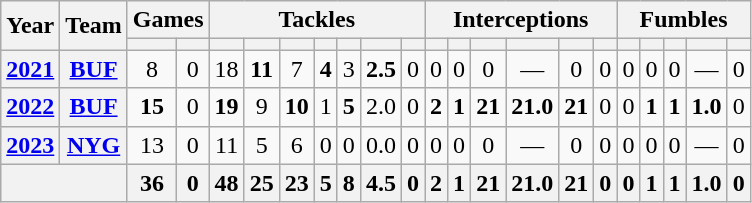<table class="wikitable" style="text-align: center;">
<tr>
<th rowspan="2">Year</th>
<th rowspan="2">Team</th>
<th colspan="2">Games</th>
<th colspan="7">Tackles</th>
<th colspan="6">Interceptions</th>
<th colspan="5">Fumbles</th>
</tr>
<tr>
<th></th>
<th></th>
<th></th>
<th></th>
<th></th>
<th></th>
<th></th>
<th></th>
<th></th>
<th></th>
<th></th>
<th></th>
<th></th>
<th></th>
<th></th>
<th></th>
<th></th>
<th></th>
<th></th>
<th></th>
</tr>
<tr>
<th><a href='#'>2021</a></th>
<th><a href='#'>BUF</a></th>
<td>8</td>
<td>0</td>
<td>18</td>
<td><strong>11</strong></td>
<td>7</td>
<td><strong>4</strong></td>
<td>3</td>
<td><strong>2.5</strong></td>
<td>0</td>
<td>0</td>
<td>0</td>
<td>0</td>
<td>—</td>
<td>0</td>
<td>0</td>
<td>0</td>
<td>0</td>
<td>0</td>
<td>—</td>
<td>0</td>
</tr>
<tr>
<th><a href='#'>2022</a></th>
<th><a href='#'>BUF</a></th>
<td><strong>15</strong></td>
<td>0</td>
<td><strong>19</strong></td>
<td>9</td>
<td><strong>10</strong></td>
<td>1</td>
<td><strong>5</strong></td>
<td>2.0</td>
<td>0</td>
<td><strong>2</strong></td>
<td><strong>1</strong></td>
<td><strong>21</strong></td>
<td><strong>21.0</strong></td>
<td><strong>21</strong></td>
<td>0</td>
<td>0</td>
<td><strong>1</strong></td>
<td><strong>1</strong></td>
<td><strong>1.0</strong></td>
<td>0</td>
</tr>
<tr>
<th><a href='#'>2023</a></th>
<th><a href='#'>NYG</a></th>
<td>13</td>
<td>0</td>
<td>11</td>
<td>5</td>
<td>6</td>
<td>0</td>
<td>0</td>
<td>0.0</td>
<td>0</td>
<td>0</td>
<td>0</td>
<td>0</td>
<td>—</td>
<td>0</td>
<td>0</td>
<td>0</td>
<td>0</td>
<td>0</td>
<td>—</td>
<td>0</td>
</tr>
<tr>
<th colspan="2"></th>
<th>36</th>
<th>0</th>
<th>48</th>
<th>25</th>
<th>23</th>
<th>5</th>
<th>8</th>
<th>4.5</th>
<th>0</th>
<th>2</th>
<th>1</th>
<th>21</th>
<th>21.0</th>
<th>21</th>
<th>0</th>
<th>0</th>
<th>1</th>
<th>1</th>
<th>1.0</th>
<th>0</th>
</tr>
</table>
